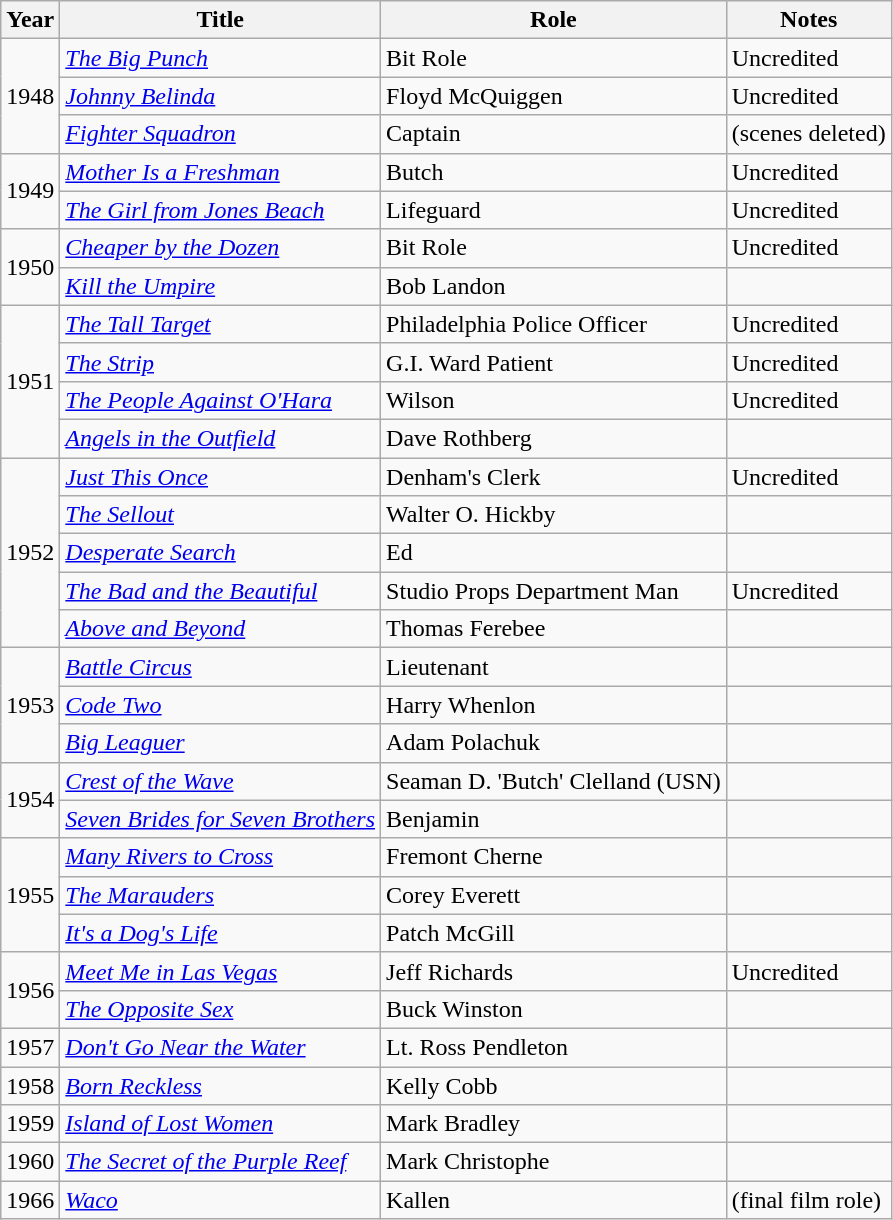<table class="wikitable">
<tr>
<th>Year</th>
<th>Title</th>
<th>Role</th>
<th>Notes</th>
</tr>
<tr>
<td rowspan=3>1948</td>
<td><em><a href='#'>The Big Punch</a></em></td>
<td>Bit Role</td>
<td>Uncredited</td>
</tr>
<tr>
<td><em><a href='#'>Johnny Belinda</a></em></td>
<td>Floyd McQuiggen</td>
<td>Uncredited</td>
</tr>
<tr>
<td><em><a href='#'>Fighter Squadron</a></em></td>
<td>Captain</td>
<td>(scenes deleted)</td>
</tr>
<tr>
<td rowspan=2>1949</td>
<td><em><a href='#'>Mother Is a Freshman</a></em></td>
<td>Butch</td>
<td>Uncredited</td>
</tr>
<tr>
<td><em><a href='#'>The Girl from Jones Beach</a></em></td>
<td>Lifeguard</td>
<td>Uncredited</td>
</tr>
<tr>
<td rowspan=2>1950</td>
<td><em><a href='#'>Cheaper by the Dozen</a></em></td>
<td>Bit Role</td>
<td>Uncredited</td>
</tr>
<tr>
<td><em><a href='#'>Kill the Umpire</a></em></td>
<td>Bob Landon</td>
<td></td>
</tr>
<tr>
<td rowspan=4>1951</td>
<td><em><a href='#'>The Tall Target</a></em></td>
<td>Philadelphia Police Officer</td>
<td>Uncredited</td>
</tr>
<tr>
<td><em><a href='#'>The Strip</a></em></td>
<td>G.I. Ward Patient</td>
<td>Uncredited</td>
</tr>
<tr>
<td><em><a href='#'>The People Against O'Hara</a></em></td>
<td>Wilson</td>
<td>Uncredited</td>
</tr>
<tr>
<td><em><a href='#'>Angels in the Outfield</a></em></td>
<td>Dave Rothberg</td>
<td></td>
</tr>
<tr>
<td rowspan=5>1952</td>
<td><em><a href='#'>Just This Once</a></em></td>
<td>Denham's Clerk</td>
<td>Uncredited</td>
</tr>
<tr>
<td><em><a href='#'>The Sellout</a></em></td>
<td>Walter O. Hickby</td>
<td></td>
</tr>
<tr>
<td><em><a href='#'>Desperate Search</a></em></td>
<td>Ed</td>
<td></td>
</tr>
<tr>
<td><em><a href='#'>The Bad and the Beautiful</a></em></td>
<td>Studio Props Department Man</td>
<td>Uncredited</td>
</tr>
<tr>
<td><em><a href='#'>Above and Beyond</a></em></td>
<td>Thomas Ferebee</td>
<td></td>
</tr>
<tr>
<td rowspan=3>1953</td>
<td><em><a href='#'>Battle Circus</a></em></td>
<td>Lieutenant</td>
<td></td>
</tr>
<tr>
<td><em><a href='#'>Code Two</a></em></td>
<td>Harry Whenlon</td>
<td></td>
</tr>
<tr>
<td><em><a href='#'>Big Leaguer</a></em></td>
<td>Adam Polachuk</td>
<td></td>
</tr>
<tr>
<td rowspan=2>1954</td>
<td><em><a href='#'>Crest of the Wave</a></em></td>
<td>Seaman D. 'Butch' Clelland (USN)</td>
<td></td>
</tr>
<tr>
<td><em><a href='#'>Seven Brides for Seven Brothers</a></em></td>
<td>Benjamin</td>
<td></td>
</tr>
<tr>
<td rowspan=3>1955</td>
<td><em><a href='#'>Many Rivers to Cross</a></em></td>
<td>Fremont Cherne</td>
<td></td>
</tr>
<tr>
<td><em><a href='#'>The Marauders</a></em></td>
<td>Corey Everett</td>
<td></td>
</tr>
<tr>
<td><em><a href='#'>It's a Dog's Life</a></em></td>
<td>Patch McGill</td>
<td></td>
</tr>
<tr>
<td rowspan=2>1956</td>
<td><em><a href='#'>Meet Me in Las Vegas</a></em></td>
<td>Jeff Richards</td>
<td>Uncredited</td>
</tr>
<tr>
<td><em><a href='#'>The Opposite Sex</a></em></td>
<td>Buck Winston</td>
<td></td>
</tr>
<tr>
<td>1957</td>
<td><em><a href='#'>Don't Go Near the Water</a></em></td>
<td>Lt. Ross Pendleton</td>
<td></td>
</tr>
<tr>
<td>1958</td>
<td><em><a href='#'>Born Reckless</a></em></td>
<td>Kelly Cobb</td>
<td></td>
</tr>
<tr>
<td>1959</td>
<td><em><a href='#'>Island of Lost Women</a></em></td>
<td>Mark Bradley</td>
<td></td>
</tr>
<tr>
<td>1960</td>
<td><em><a href='#'>The Secret of the Purple Reef</a></em></td>
<td>Mark Christophe</td>
<td></td>
</tr>
<tr>
<td>1966</td>
<td><em><a href='#'>Waco</a></em></td>
<td>Kallen</td>
<td>(final film role)</td>
</tr>
</table>
